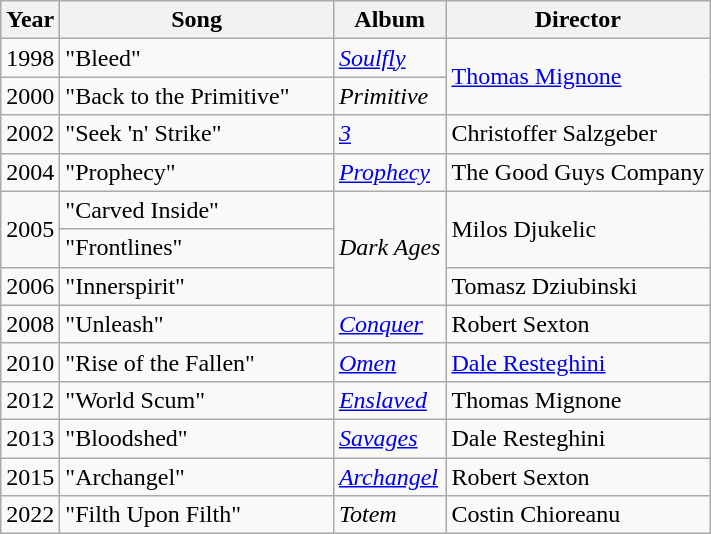<table class="wikitable" border="1">
<tr>
<th>Year</th>
<th width="175">Song</th>
<th>Album</th>
<th>Director</th>
</tr>
<tr>
<td align="center">1998</td>
<td>"Bleed"</td>
<td><em><a href='#'>Soulfly</a></em></td>
<td rowspan="2"><a href='#'>Thomas Mignone</a></td>
</tr>
<tr>
<td align="center">2000</td>
<td>"Back to the Primitive"</td>
<td><em>Primitive</em></td>
</tr>
<tr>
<td align="center">2002</td>
<td>"Seek 'n' Strike"</td>
<td><em><a href='#'>3</a></em></td>
<td>Christoffer Salzgeber</td>
</tr>
<tr>
<td align="center">2004</td>
<td>"Prophecy"</td>
<td><em><a href='#'>Prophecy</a></em></td>
<td>The Good Guys Company</td>
</tr>
<tr>
<td align="center"  rowspan="2">2005</td>
<td>"Carved Inside"</td>
<td rowspan="3"><em>Dark Ages</em></td>
<td rowspan="2">Milos Djukelic</td>
</tr>
<tr>
<td>"Frontlines"</td>
</tr>
<tr>
<td align="center">2006</td>
<td>"Innerspirit"</td>
<td>Tomasz Dziubinski</td>
</tr>
<tr>
<td align="center">2008</td>
<td>"Unleash"</td>
<td><em><a href='#'>Conquer</a></em></td>
<td>Robert Sexton</td>
</tr>
<tr>
<td align="center">2010</td>
<td>"Rise of the Fallen"</td>
<td><em><a href='#'>Omen</a></em></td>
<td><a href='#'>Dale Resteghini</a></td>
</tr>
<tr>
<td align="center">2012</td>
<td>"World Scum"</td>
<td><em><a href='#'>Enslaved</a></em></td>
<td>Thomas Mignone</td>
</tr>
<tr>
<td align="center">2013</td>
<td>"Bloodshed"</td>
<td><em><a href='#'>Savages</a></em></td>
<td>Dale Resteghini</td>
</tr>
<tr>
<td align="center">2015</td>
<td>"Archangel"</td>
<td><em><a href='#'>Archangel</a></em></td>
<td>Robert Sexton</td>
</tr>
<tr>
<td align="center">2022</td>
<td>"Filth Upon Filth"</td>
<td><em>Totem</em></td>
<td>Costin Chioreanu</td>
</tr>
</table>
